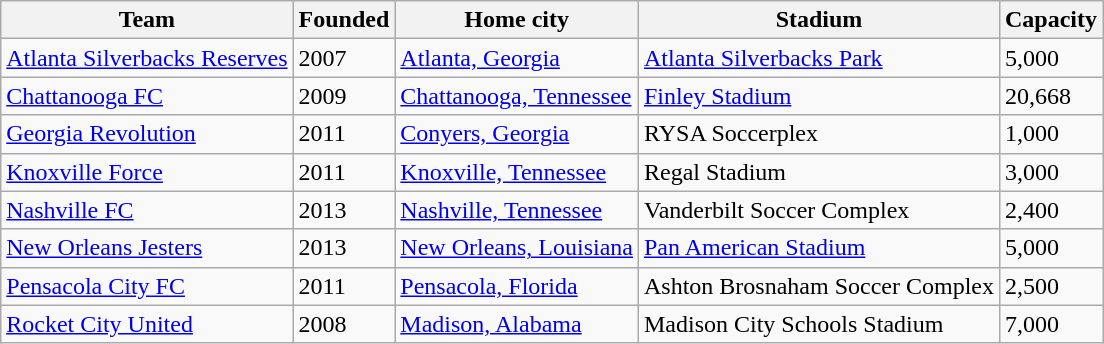<table class="wikitable sortable collapsible collapsed">
<tr>
<th>Team</th>
<th>Founded</th>
<th>Home city</th>
<th>Stadium</th>
<th>Capacity</th>
</tr>
<tr>
<td><a href='#'>Atlanta Silverbacks Reserves</a></td>
<td>2007</td>
<td><a href='#'>Atlanta, Georgia</a></td>
<td><a href='#'>Atlanta Silverbacks Park</a></td>
<td>5,000</td>
</tr>
<tr>
<td><a href='#'>Chattanooga FC</a></td>
<td>2009</td>
<td><a href='#'>Chattanooga, Tennessee</a></td>
<td><a href='#'>Finley Stadium</a></td>
<td>20,668</td>
</tr>
<tr>
<td><a href='#'>Georgia Revolution</a></td>
<td>2011</td>
<td><a href='#'>Conyers, Georgia</a></td>
<td>RYSA Soccerplex</td>
<td>1,000</td>
</tr>
<tr>
<td><a href='#'>Knoxville Force</a></td>
<td>2011</td>
<td><a href='#'>Knoxville, Tennessee</a></td>
<td>Regal Stadium</td>
<td>3,000</td>
</tr>
<tr>
<td><a href='#'>Nashville FC</a></td>
<td>2013</td>
<td><a href='#'>Nashville, Tennessee</a></td>
<td>Vanderbilt Soccer Complex</td>
<td>2,400</td>
</tr>
<tr>
<td><a href='#'>New Orleans Jesters</a></td>
<td>2013</td>
<td><a href='#'>New Orleans, Louisiana</a></td>
<td><a href='#'>Pan American Stadium</a></td>
<td>5,000</td>
</tr>
<tr>
<td><a href='#'>Pensacola City FC</a></td>
<td>2011</td>
<td><a href='#'>Pensacola, Florida</a></td>
<td>Ashton Brosnaham Soccer Complex</td>
<td>2,500</td>
</tr>
<tr>
<td><a href='#'>Rocket City United</a></td>
<td>2008</td>
<td><a href='#'>Madison, Alabama</a></td>
<td>Madison City Schools Stadium</td>
<td>7,000</td>
</tr>
</table>
